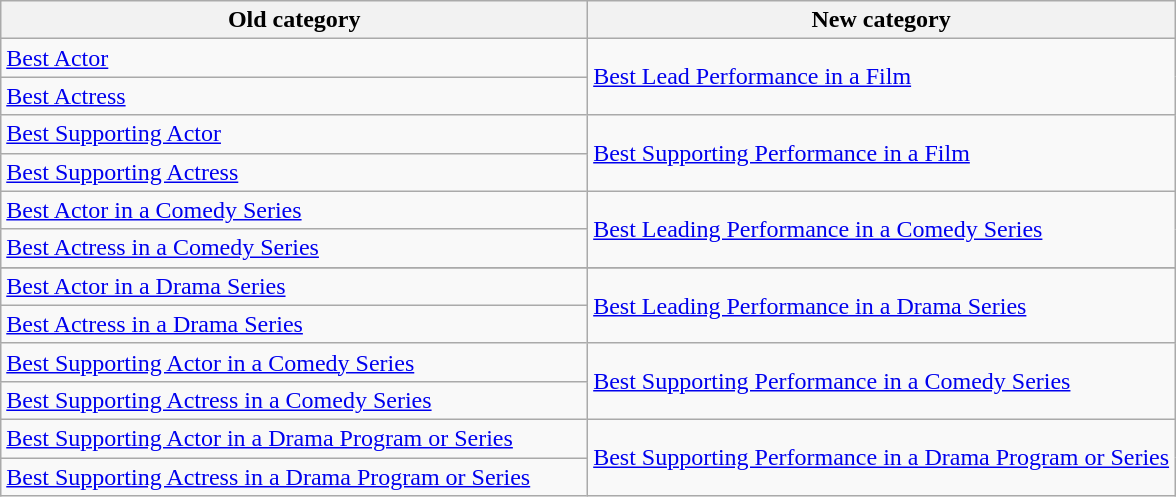<table class="wikitable">
<tr>
<th scope="col" width="50%">Old category</th>
<th scope="col" width="50%">New category</th>
</tr>
<tr>
<td><a href='#'>Best Actor</a></td>
<td rowspan="2"><a href='#'>Best Lead Performance in a Film</a></td>
</tr>
<tr>
<td><a href='#'>Best Actress</a></td>
</tr>
<tr>
<td><a href='#'>Best Supporting Actor</a></td>
<td rowspan="2"><a href='#'>Best Supporting Performance in a Film</a></td>
</tr>
<tr>
<td><a href='#'>Best Supporting Actress</a></td>
</tr>
<tr>
<td><a href='#'>Best Actor in a Comedy Series</a></td>
<td rowspan="2"><a href='#'>Best Leading Performance in a Comedy Series</a></td>
</tr>
<tr>
<td><a href='#'>Best Actress in a Comedy Series</a></td>
</tr>
<tr>
</tr>
<tr>
<td><a href='#'>Best Actor in a Drama Series</a></td>
<td rowspan="2"><a href='#'>Best Leading Performance in a Drama Series</a></td>
</tr>
<tr>
<td><a href='#'>Best Actress in a Drama Series</a></td>
</tr>
<tr>
<td><a href='#'>Best Supporting Actor in a Comedy Series</a></td>
<td rowspan="2"><a href='#'>Best Supporting Performance in a Comedy Series</a></td>
</tr>
<tr>
<td><a href='#'>Best Supporting Actress in a Comedy Series</a></td>
</tr>
<tr>
<td><a href='#'>Best Supporting Actor in a Drama Program or Series</a></td>
<td rowspan="2"><a href='#'>Best Supporting Performance in a Drama Program or Series</a></td>
</tr>
<tr>
<td><a href='#'>Best Supporting Actress in a Drama Program or Series</a></td>
</tr>
</table>
